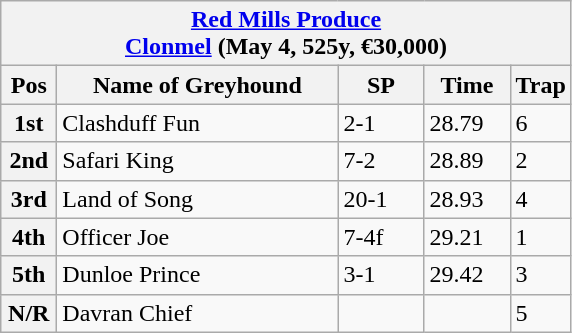<table class="wikitable">
<tr>
<th colspan="6"><a href='#'>Red Mills Produce</a><br> <a href='#'>Clonmel</a> (May 4, 525y, €30,000)</th>
</tr>
<tr>
<th width=30>Pos</th>
<th width=180>Name of Greyhound</th>
<th width=50>SP</th>
<th width=50>Time</th>
<th width=30>Trap</th>
</tr>
<tr>
<th>1st</th>
<td>Clashduff Fun </td>
<td>2-1</td>
<td>28.79</td>
<td>6</td>
</tr>
<tr>
<th>2nd</th>
<td>Safari King</td>
<td>7-2</td>
<td>28.89</td>
<td>2</td>
</tr>
<tr>
<th>3rd</th>
<td>Land of Song</td>
<td>20-1</td>
<td>28.93</td>
<td>4</td>
</tr>
<tr>
<th>4th</th>
<td>Officer Joe</td>
<td>7-4f</td>
<td>29.21</td>
<td>1</td>
</tr>
<tr>
<th>5th</th>
<td>Dunloe Prince</td>
<td>3-1</td>
<td>29.42</td>
<td>3</td>
</tr>
<tr>
<th>N/R</th>
<td>Davran Chief</td>
<td></td>
<td></td>
<td>5</td>
</tr>
</table>
